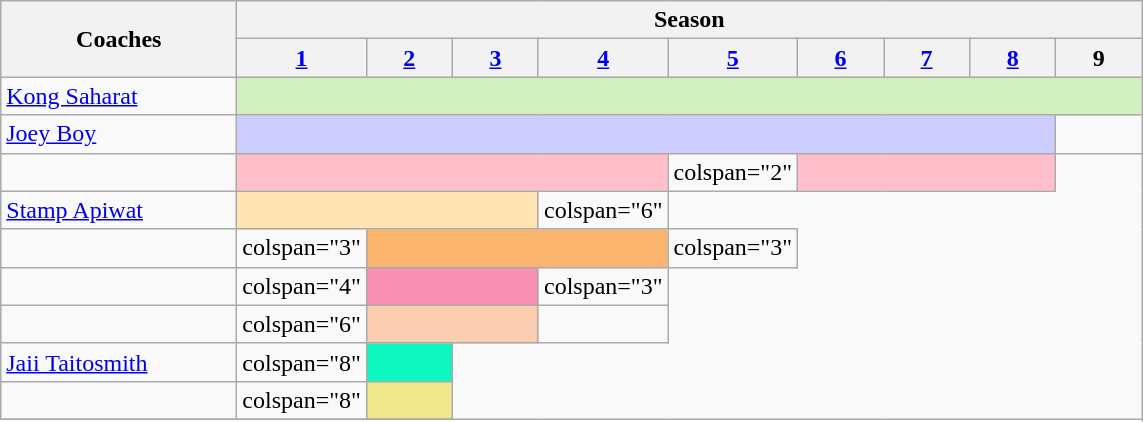<table class="wikitable" width:"80%">
<tr>
<th rowspan="2" width="150">Coaches</th>
<th colspan="9" style="text-align:center">Season</th>
</tr>
<tr>
<th width="50"><a href='#'>1</a></th>
<th width="50"><a href='#'>2</a></th>
<th width="50"><a href='#'>3</a></th>
<th width="50"><a href='#'>4</a></th>
<th width="50"><a href='#'>5</a></th>
<th width="50"><a href='#'>6</a></th>
<th width="50"><a href='#'>7</a></th>
<th width="50"><a href='#'>8</a></th>
<th width="50">9</th>
</tr>
<tr>
<td><a href='#'>Kong Saharat</a></td>
<td colspan="9" style="background:#d0f0c0"></td>
</tr>
<tr>
<td><a href='#'>Joey Boy</a></td>
<td colspan="8" style="background:#ccccff"></td>
<td></td>
</tr>
<tr>
<td></td>
<td colspan="4" style="background: pink"></td>
<td>colspan="2" </td>
<td colspan="3" style="background: pink"></td>
</tr>
<tr>
<td><a href='#'>Stamp Apiwat</a></td>
<td colspan="3" style="background:#ffe5b4"></td>
<td>colspan="6" </td>
</tr>
<tr>
<td></td>
<td>colspan="3" </td>
<td colspan="3" style="background:#fbb46e"></td>
<td>colspan="3" </td>
</tr>
<tr>
<td></td>
<td>colspan="4" </td>
<td colspan="2" style="background:#f78fb2"></td>
<td>colspan="3" </td>
</tr>
<tr>
<td></td>
<td>colspan="6" </td>
<td colspan="2" style="background:#fbceb1"></td>
<td></td>
</tr>
<tr>
<td><a href='#'>Jaii Taitosmith</a></td>
<td>colspan="8" </td>
<td colspan="1" style="background:#0ff7c0"></td>
</tr>
<tr>
<td></td>
<td>colspan="8" </td>
<td colspan="1" style="background:khaki"></td>
</tr>
<tr>
</tr>
</table>
